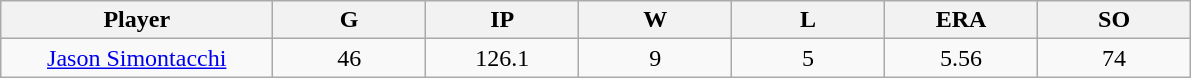<table class="wikitable sortable">
<tr>
<th bgcolor="#DDDDFF" width="16%">Player</th>
<th bgcolor="#DDDDFF" width="9%">G</th>
<th bgcolor="#DDDDFF" width="9%">IP</th>
<th bgcolor="#DDDDFF" width="9%">W</th>
<th bgcolor="#DDDDFF" width="9%">L</th>
<th bgcolor="#DDDDFF" width="9%">ERA</th>
<th bgcolor="#DDDDFF" width="9%">SO</th>
</tr>
<tr align="center">
<td><a href='#'>Jason Simontacchi</a></td>
<td>46</td>
<td>126.1</td>
<td>9</td>
<td>5</td>
<td>5.56</td>
<td>74</td>
</tr>
</table>
